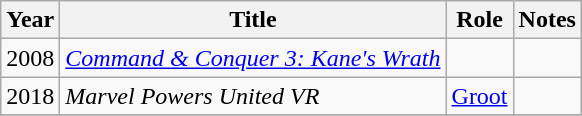<table class="wikitable sortable plainrowheaders" style="white-space:nowrap">
<tr>
<th>Year</th>
<th>Title</th>
<th>Role</th>
<th>Notes</th>
</tr>
<tr>
<td>2008</td>
<td><em><a href='#'>Command & Conquer 3: Kane's Wrath</a></em></td>
<td></td>
<td></td>
</tr>
<tr>
<td>2018</td>
<td><em>Marvel Powers United VR</em></td>
<td><a href='#'>Groot</a></td>
<td></td>
</tr>
<tr>
</tr>
</table>
